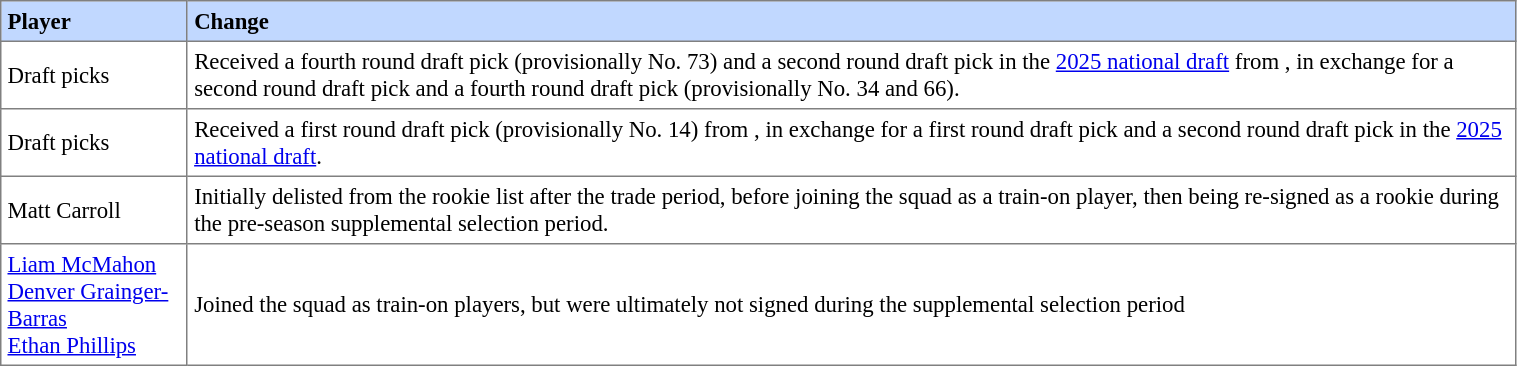<table border="1" cellpadding="4" cellspacing="0"  style="text-align:left; font-size:95%; border-collapse:collapse; width:80%;">
<tr style="background:#C1D8FF;">
<th>Player</th>
<th>Change</th>
</tr>
<tr>
<td>Draft picks</td>
<td>Received a fourth round draft pick (provisionally No. 73) and a second round draft pick in the <a href='#'>2025 national draft</a> from , in exchange for a second round draft pick and a fourth round draft pick (provisionally No. 34 and 66).</td>
</tr>
<tr>
<td>Draft picks</td>
<td>Received a first round draft pick (provisionally No. 14) from , in exchange for a first round draft pick and a second round draft pick in the <a href='#'>2025 national draft</a>.</td>
</tr>
<tr>
<td>Matt Carroll</td>
<td>Initially delisted from the rookie list after the trade period, before joining the squad as a train-on player, then being re-signed as a rookie during the pre-season supplemental selection period.</td>
</tr>
<tr>
<td><a href='#'>Liam McMahon</a><br><a href='#'>Denver Grainger-Barras</a><br><a href='#'>Ethan Phillips</a></td>
<td>Joined the squad as train-on players, but were ultimately not signed during the supplemental selection period</td>
</tr>
</table>
